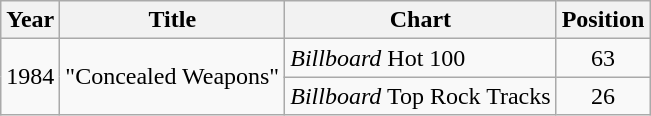<table class="wikitable">
<tr>
<th>Year</th>
<th>Title</th>
<th>Chart</th>
<th>Position</th>
</tr>
<tr>
<td rowspan=2>1984</td>
<td rowspan=2>"Concealed Weapons"</td>
<td><em>Billboard</em> Hot 100</td>
<td style="text-align:center;">63</td>
</tr>
<tr>
<td><em>Billboard</em> Top Rock Tracks</td>
<td style="text-align:center;">26</td>
</tr>
</table>
